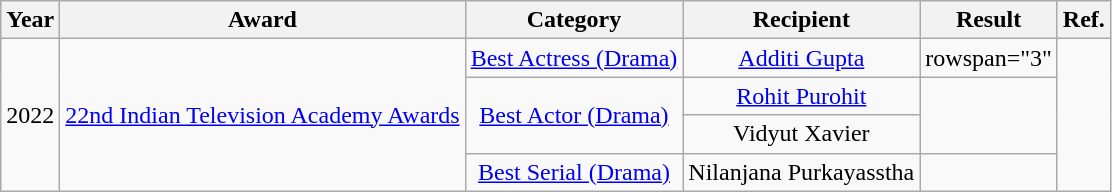<table class="wikitable" style="text-align:center;">
<tr>
<th>Year</th>
<th>Award</th>
<th>Category</th>
<th>Recipient</th>
<th>Result</th>
<th>Ref.</th>
</tr>
<tr>
<td rowspan="4">2022</td>
<td rowspan="4"><a href='#'>22nd Indian Television Academy Awards</a></td>
<td><a href='#'>Best Actress (Drama)</a></td>
<td><a href='#'>Additi Gupta</a></td>
<td>rowspan="3" </td>
<td rowspan="4"></td>
</tr>
<tr>
<td rowspan="2"><a href='#'>Best Actor (Drama)</a></td>
<td><a href='#'>Rohit Purohit</a></td>
</tr>
<tr>
<td>Vidyut Xavier</td>
</tr>
<tr>
<td><a href='#'>Best Serial (Drama)</a></td>
<td>Nilanjana Purkayasstha</td>
<td></td>
</tr>
</table>
